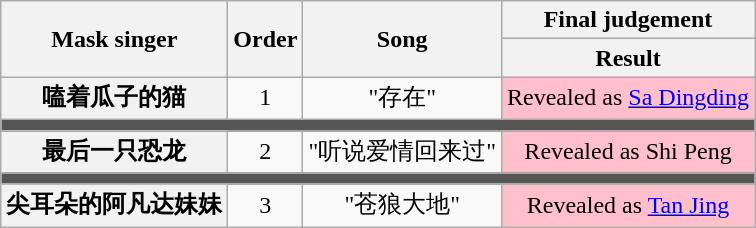<table class="wikitable plainrowheaders" style="text-align:center;">
<tr>
<th rowspan=2 scope="col">Mask singer</th>
<th rowspan=2 scope="col">Order</th>
<th rowspan=2 scope="col">Song</th>
<th scope="col">Final judgement</th>
</tr>
<tr>
<th scope="col">Result</th>
</tr>
<tr>
<th scope="row">嗑着瓜子的猫</th>
<td>1</td>
<td>"存在"</td>
<td style="background:pink;">Revealed as <a href='#'>Sa Dingding</a></td>
</tr>
<tr>
<td colspan="4" style="background:#555;"></td>
</tr>
<tr>
<th scope="row">最后一只恐龙 </th>
<td>2</td>
<td>"听说爱情回来过"</td>
<td style="background:pink;">Revealed as Shi Peng</td>
</tr>
<tr>
<td colspan="4" style="background:#555;"></td>
</tr>
<tr>
<th scope="row">尖耳朵的阿凡达妹妹</th>
<td>3</td>
<td>"苍狼大地"</td>
<td style="background:pink;">Revealed as <a href='#'>Tan Jing</a></td>
</tr>
</table>
